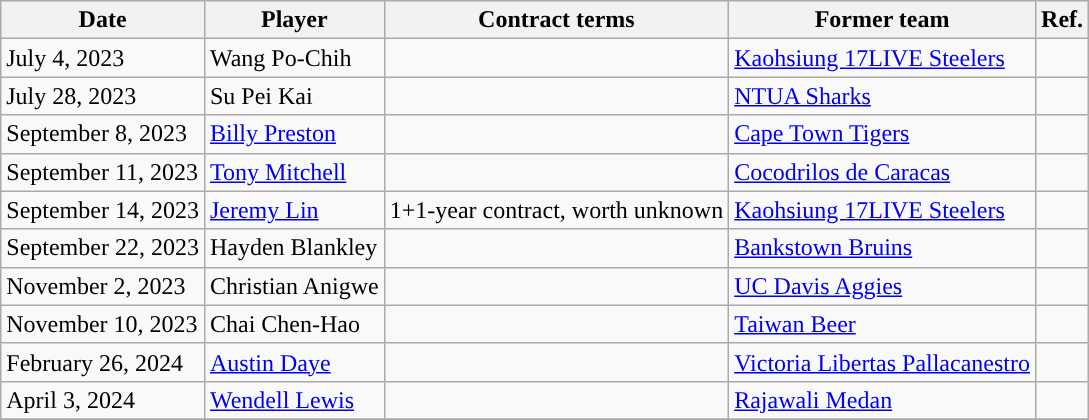<table class="wikitable">
<tr>
<th>Date</th>
<th>Player</th>
<th>Contract terms</th>
<th>Former team</th>
<th>Ref.</th>
</tr>
<tr>
<td>July 4, 2023</td>
<td>Wang Po-Chih</td>
<td></td>
<td><a href='#'>Kaohsiung 17LIVE Steelers</a></td>
<td></td>
</tr>
<tr>
<td>July 28, 2023</td>
<td>Su Pei Kai</td>
<td></td>
<td><a href='#'>NTUA Sharks</a></td>
<td></td>
</tr>
<tr>
<td>September 8, 2023</td>
<td><a href='#'>Billy Preston</a></td>
<td></td>
<td><a href='#'>Cape Town Tigers</a></td>
<td></td>
</tr>
<tr>
<td>September 11, 2023</td>
<td><a href='#'>Tony Mitchell</a></td>
<td></td>
<td><a href='#'>Cocodrilos de Caracas</a></td>
<td></td>
</tr>
<tr>
<td>September 14, 2023</td>
<td><a href='#'>Jeremy Lin</a></td>
<td>1+1-year contract, worth unknown</td>
<td><a href='#'>Kaohsiung 17LIVE Steelers</a></td>
<td></td>
</tr>
<tr>
<td>September 22, 2023</td>
<td>Hayden Blankley</td>
<td></td>
<td><a href='#'>Bankstown Bruins</a></td>
<td></td>
</tr>
<tr>
<td>November 2, 2023</td>
<td>Christian Anigwe</td>
<td></td>
<td><a href='#'>UC Davis Aggies</a></td>
<td></td>
</tr>
<tr>
<td>November 10, 2023</td>
<td>Chai Chen-Hao</td>
<td></td>
<td><a href='#'>Taiwan Beer</a></td>
<td></td>
</tr>
<tr>
<td>February 26, 2024</td>
<td><a href='#'>Austin Daye</a></td>
<td></td>
<td><a href='#'>Victoria Libertas Pallacanestro</a></td>
<td></td>
</tr>
<tr>
<td>April 3, 2024</td>
<td><a href='#'>Wendell Lewis</a></td>
<td></td>
<td><a href='#'>Rajawali Medan</a></td>
<td></td>
</tr>
<tr>
</tr>
</table>
